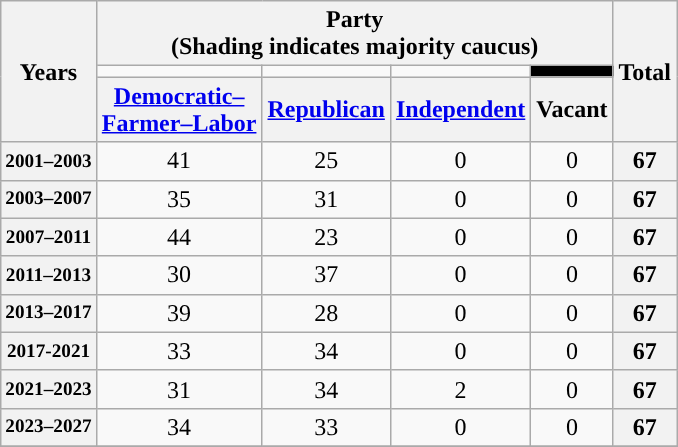<table class="wikitable" style="text-align:center">
<tr>
<th rowspan="3">Years</th>
<th colspan="4">Party<div>(Shading indicates majority caucus)</div></th>
<th rowspan="3">Total</th>
</tr>
<tr style="height:5px">
<td style="background-color:"></td>
<td style="background-color:"></td>
<td style="background-color:"></td>
<td style="background-color:black"></td>
</tr>
<tr>
<th><a href='#'>Democratic–<br>Farmer–Labor</a></th>
<th><a href='#'>Republican</a></th>
<th><a href='#'>Independent</a></th>
<th>Vacant</th>
</tr>
<tr>
<th nowrap="" style="font-size:80%">2001–2003</th>
<td>41</td>
<td>25</td>
<td>0</td>
<td>0</td>
<th>67</th>
</tr>
<tr>
<th nowrap="" style="font-size:80%">2003–2007</th>
<td>35</td>
<td>31</td>
<td>0</td>
<td>0</td>
<th>67</th>
</tr>
<tr>
<th nowrap="" style="font-size:80%">2007–2011</th>
<td>44</td>
<td>23</td>
<td>0</td>
<td>0</td>
<th>67</th>
</tr>
<tr>
<th nowrap="" style="font-size:80%">2011–2013</th>
<td>30</td>
<td>37</td>
<td>0</td>
<td>0</td>
<th>67</th>
</tr>
<tr>
<th nowrap="" style="font-size:80%">2013–2017</th>
<td>39</td>
<td>28</td>
<td>0</td>
<td>0</td>
<th>67</th>
</tr>
<tr>
<th nowrap="" style="font-size:80%">2017-2021</th>
<td>33</td>
<td>34</td>
<td>0</td>
<td>0</td>
<th>67</th>
</tr>
<tr>
<th nowrap="" style="font-size:80%">2021–2023</th>
<td>31</td>
<td>34</td>
<td>2</td>
<td>0</td>
<th>67</th>
</tr>
<tr>
<th nowrap="" style="font-size:80%">2023–2027</th>
<td>34</td>
<td>33</td>
<td>0</td>
<td>0</td>
<th>67</th>
</tr>
<tr>
</tr>
</table>
